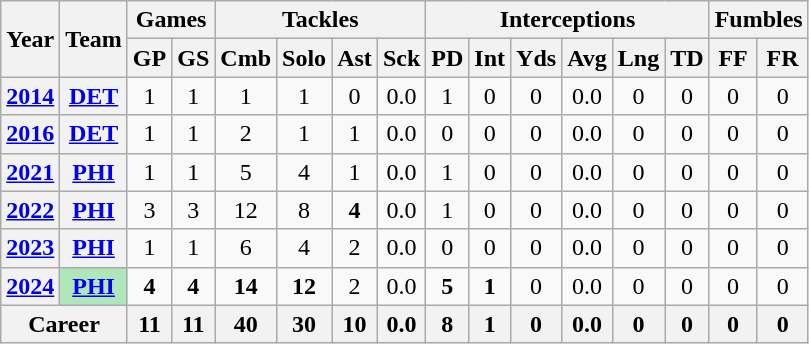<table class= "wikitable" style="text-align: center;">
<tr>
<th rowspan="2">Year</th>
<th rowspan="2">Team</th>
<th colspan="2">Games</th>
<th colspan="4">Tackles</th>
<th colspan="6">Interceptions</th>
<th colspan="2">Fumbles</th>
</tr>
<tr>
<th>GP</th>
<th>GS</th>
<th>Cmb</th>
<th>Solo</th>
<th>Ast</th>
<th>Sck</th>
<th>PD</th>
<th>Int</th>
<th>Yds</th>
<th>Avg</th>
<th>Lng</th>
<th>TD</th>
<th>FF</th>
<th>FR</th>
</tr>
<tr>
<th><a href='#'>2014</a></th>
<th><a href='#'>DET</a></th>
<td>1</td>
<td>1</td>
<td>1</td>
<td>1</td>
<td>0</td>
<td>0.0</td>
<td>1</td>
<td>0</td>
<td>0</td>
<td>0.0</td>
<td>0</td>
<td>0</td>
<td>0</td>
<td>0</td>
</tr>
<tr>
<th><a href='#'>2016</a></th>
<th><a href='#'>DET</a></th>
<td>1</td>
<td>1</td>
<td>2</td>
<td>1</td>
<td>1</td>
<td>0.0</td>
<td>0</td>
<td>0</td>
<td>0</td>
<td>0.0</td>
<td>0</td>
<td>0</td>
<td>0</td>
<td>0</td>
</tr>
<tr>
<th><a href='#'>2021</a></th>
<th><a href='#'>PHI</a></th>
<td>1</td>
<td>1</td>
<td>5</td>
<td>4</td>
<td>1</td>
<td>0.0</td>
<td>1</td>
<td>0</td>
<td>0</td>
<td>0.0</td>
<td>0</td>
<td>0</td>
<td>0</td>
<td>0</td>
</tr>
<tr>
<th><a href='#'>2022</a></th>
<th><a href='#'>PHI</a></th>
<td>3</td>
<td>3</td>
<td>12</td>
<td>8</td>
<td><strong>4</strong></td>
<td>0.0</td>
<td>1</td>
<td>0</td>
<td>0</td>
<td>0.0</td>
<td>0</td>
<td>0</td>
<td>0</td>
<td>0</td>
</tr>
<tr>
<th><a href='#'>2023</a></th>
<th><a href='#'>PHI</a></th>
<td>1</td>
<td>1</td>
<td>6</td>
<td>4</td>
<td>2</td>
<td>0.0</td>
<td>0</td>
<td>0</td>
<td>0</td>
<td>0.0</td>
<td>0</td>
<td>0</td>
<td>0</td>
<td>0</td>
</tr>
<tr>
<th><a href='#'>2024</a></th>
<th style="background:#afe6ba;"><a href='#'>PHI</a></th>
<td><strong>4</strong></td>
<td><strong>4</strong></td>
<td><strong>14</strong></td>
<td><strong>12</strong></td>
<td>2</td>
<td>0.0</td>
<td><strong>5</strong></td>
<td><strong>1</strong></td>
<td>0</td>
<td>0.0</td>
<td>0</td>
<td>0</td>
<td>0</td>
<td>0</td>
</tr>
<tr>
<th colspan="2">Career</th>
<th>11</th>
<th>11</th>
<th>40</th>
<th>30</th>
<th>10</th>
<th>0.0</th>
<th>8</th>
<th>1</th>
<th>0</th>
<th>0.0</th>
<th>0</th>
<th>0</th>
<th>0</th>
<th>0</th>
</tr>
</table>
